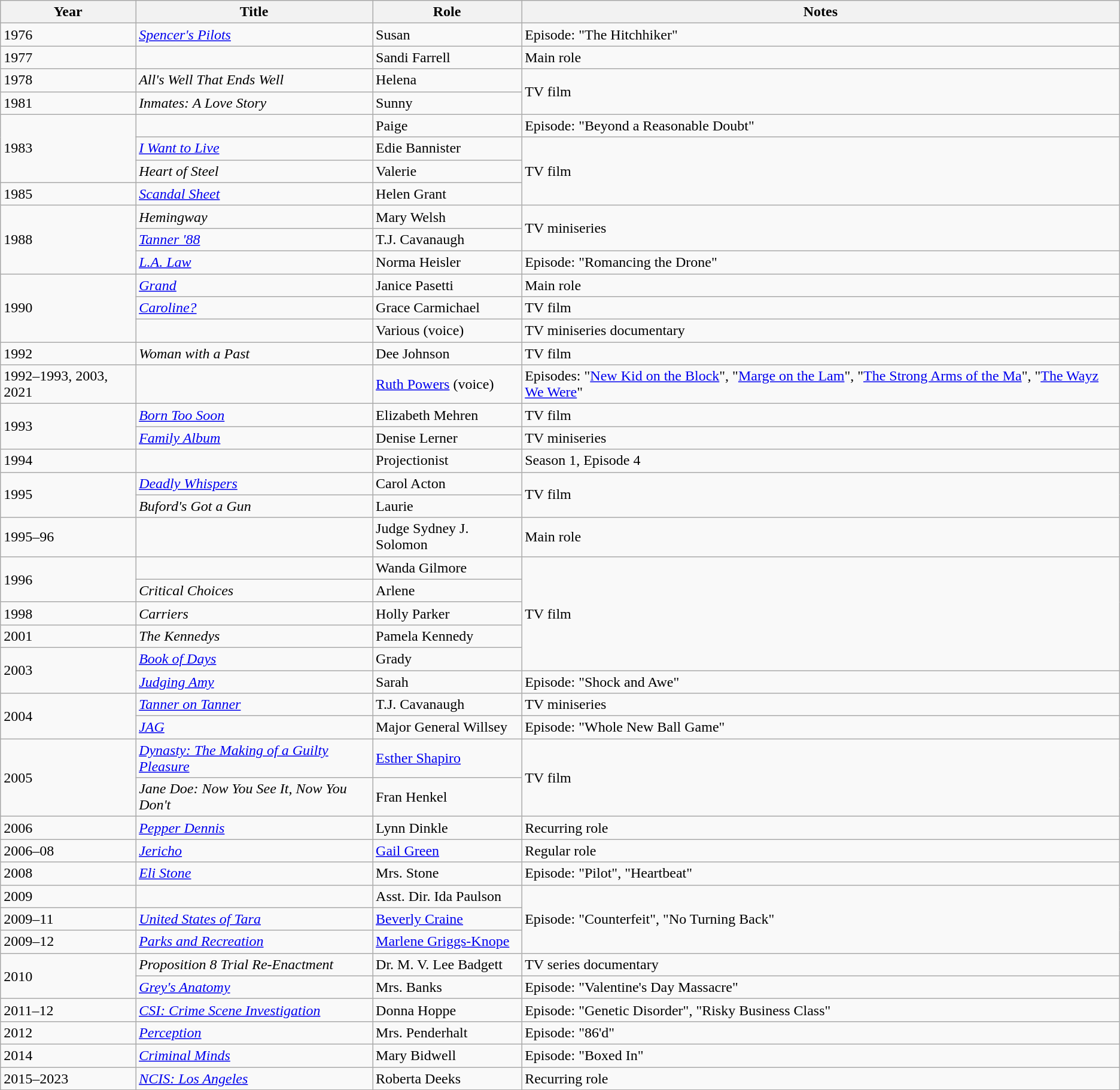<table class="wikitable sortable">
<tr>
<th>Year</th>
<th>Title</th>
<th>Role</th>
<th class="unsortable">Notes</th>
</tr>
<tr>
<td>1976</td>
<td><em><a href='#'>Spencer's Pilots</a></em></td>
<td>Susan</td>
<td>Episode: "The Hitchhiker"</td>
</tr>
<tr>
<td>1977</td>
<td><em></em></td>
<td>Sandi Farrell</td>
<td>Main role</td>
</tr>
<tr>
<td>1978</td>
<td><em>All's Well That Ends Well</em></td>
<td>Helena</td>
<td rowspan="2">TV film</td>
</tr>
<tr>
<td>1981</td>
<td><em>Inmates: A Love Story</em></td>
<td>Sunny</td>
</tr>
<tr>
<td rowspan="3">1983</td>
<td><em></em></td>
<td>Paige</td>
<td>Episode: "Beyond a Reasonable Doubt"</td>
</tr>
<tr>
<td><em><a href='#'>I Want to Live</a></em></td>
<td>Edie Bannister</td>
<td rowspan="3">TV film</td>
</tr>
<tr>
<td><em>Heart of Steel</em></td>
<td>Valerie</td>
</tr>
<tr>
<td>1985</td>
<td><em><a href='#'>Scandal Sheet</a></em></td>
<td>Helen Grant</td>
</tr>
<tr>
<td rowspan="3">1988</td>
<td><em>Hemingway</em></td>
<td>Mary Welsh</td>
<td rowspan="2">TV miniseries</td>
</tr>
<tr>
<td><em><a href='#'>Tanner '88</a></em></td>
<td>T.J. Cavanaugh</td>
</tr>
<tr>
<td><em><a href='#'>L.A. Law</a></em></td>
<td>Norma Heisler</td>
<td>Episode: "Romancing the Drone"</td>
</tr>
<tr>
<td rowspan="3">1990</td>
<td><em><a href='#'>Grand</a></em></td>
<td>Janice Pasetti</td>
<td>Main role</td>
</tr>
<tr>
<td><em><a href='#'>Caroline?</a></em></td>
<td>Grace Carmichael</td>
<td>TV film</td>
</tr>
<tr>
<td><em></em></td>
<td>Various (voice)</td>
<td>TV miniseries documentary</td>
</tr>
<tr>
<td>1992</td>
<td><em>Woman with a Past</em></td>
<td>Dee Johnson</td>
<td>TV film</td>
</tr>
<tr>
<td>1992–1993, 2003, 2021</td>
<td><em></em></td>
<td><a href='#'>Ruth Powers</a> (voice)</td>
<td>Episodes: "<a href='#'>New Kid on the Block</a>", "<a href='#'>Marge on the Lam</a>", "<a href='#'>The Strong Arms of the Ma</a>", "<a href='#'>The Wayz We Were</a>"</td>
</tr>
<tr>
<td rowspan="2">1993</td>
<td><em><a href='#'>Born Too Soon</a></em></td>
<td>Elizabeth Mehren</td>
<td>TV film</td>
</tr>
<tr>
<td><em><a href='#'>Family Album</a></em></td>
<td>Denise Lerner</td>
<td>TV miniseries</td>
</tr>
<tr>
<td>1994</td>
<td><em></em></td>
<td>Projectionist</td>
<td>Season 1, Episode 4</td>
</tr>
<tr>
<td rowspan="2">1995</td>
<td><em><a href='#'>Deadly Whispers</a></em></td>
<td>Carol Acton</td>
<td rowspan="2">TV film</td>
</tr>
<tr>
<td><em>Buford's Got a Gun</em></td>
<td>Laurie</td>
</tr>
<tr>
<td>1995–96</td>
<td><em></em></td>
<td>Judge Sydney J. Solomon</td>
<td>Main role</td>
</tr>
<tr>
<td rowspan="2">1996</td>
<td><em></em></td>
<td>Wanda Gilmore</td>
<td rowspan="5">TV film</td>
</tr>
<tr>
<td><em>Critical Choices</em></td>
<td>Arlene</td>
</tr>
<tr>
<td>1998</td>
<td><em>Carriers</em></td>
<td>Holly Parker</td>
</tr>
<tr>
<td>2001</td>
<td><em>The Kennedys</em></td>
<td>Pamela Kennedy</td>
</tr>
<tr>
<td rowspan="2">2003</td>
<td><em><a href='#'>Book of Days</a></em></td>
<td>Grady</td>
</tr>
<tr>
<td><em><a href='#'>Judging Amy</a></em></td>
<td>Sarah</td>
<td>Episode: "Shock and Awe"</td>
</tr>
<tr>
<td rowspan="2">2004</td>
<td><em><a href='#'>Tanner on Tanner</a></em></td>
<td>T.J. Cavanaugh</td>
<td>TV miniseries</td>
</tr>
<tr>
<td><em><a href='#'>JAG</a></em></td>
<td>Major General Willsey</td>
<td>Episode: "Whole New Ball Game"</td>
</tr>
<tr>
<td rowspan="2">2005</td>
<td><em><a href='#'>Dynasty: The Making of a Guilty Pleasure</a></em></td>
<td><a href='#'>Esther Shapiro</a></td>
<td rowspan="2">TV film</td>
</tr>
<tr>
<td><em>Jane Doe: Now You See It, Now You Don't</em></td>
<td>Fran Henkel</td>
</tr>
<tr>
<td>2006</td>
<td><em><a href='#'>Pepper Dennis</a></em></td>
<td>Lynn Dinkle</td>
<td>Recurring role</td>
</tr>
<tr>
<td>2006–08</td>
<td><em><a href='#'>Jericho</a></em></td>
<td><a href='#'>Gail Green</a></td>
<td>Regular role</td>
</tr>
<tr>
<td>2008</td>
<td><em><a href='#'>Eli Stone</a></em></td>
<td>Mrs. Stone</td>
<td>Episode: "Pilot", "Heartbeat"</td>
</tr>
<tr>
<td>2009</td>
<td><em></em></td>
<td>Asst. Dir. Ida Paulson</td>
<td rowspan="3">Episode: "Counterfeit", "No Turning Back"</td>
</tr>
<tr>
<td>2009–11</td>
<td><em><a href='#'>United States of Tara</a></em></td>
<td><a href='#'>Beverly Craine</a></td>
</tr>
<tr>
<td>2009–12</td>
<td><em><a href='#'>Parks and Recreation</a></em></td>
<td><a href='#'>Marlene Griggs-Knope</a></td>
</tr>
<tr>
<td rowspan="2">2010</td>
<td><em>Proposition 8 Trial Re-Enactment</em></td>
<td>Dr. M. V. Lee Badgett</td>
<td>TV series documentary</td>
</tr>
<tr>
<td><em><a href='#'>Grey's Anatomy</a></em></td>
<td>Mrs. Banks</td>
<td>Episode: "Valentine's Day Massacre"</td>
</tr>
<tr>
<td>2011–12</td>
<td><em><a href='#'>CSI: Crime Scene Investigation</a></em></td>
<td>Donna Hoppe</td>
<td>Episode: "Genetic Disorder", "Risky Business Class"</td>
</tr>
<tr>
<td>2012</td>
<td><em><a href='#'>Perception</a></em></td>
<td>Mrs. Penderhalt</td>
<td>Episode: "86'd"</td>
</tr>
<tr>
<td>2014</td>
<td><em><a href='#'>Criminal Minds</a></em></td>
<td>Mary Bidwell</td>
<td>Episode: "Boxed In"</td>
</tr>
<tr>
<td>2015–2023</td>
<td><em><a href='#'>NCIS: Los Angeles</a></em></td>
<td>Roberta Deeks</td>
<td>Recurring role</td>
</tr>
</table>
